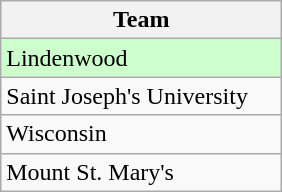<table class="wikitable" style="text-align: center;">
<tr>
<th width="180">Team</th>
</tr>
<tr bgcolor=#ccffcc>
<td align="left">Lindenwood</td>
</tr>
<tr>
<td align="left">Saint Joseph's University</td>
</tr>
<tr>
<td align="left">Wisconsin</td>
</tr>
<tr>
<td align="left">Mount St. Mary's</td>
</tr>
</table>
